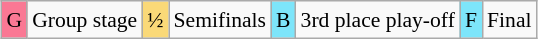<table class="wikitable" style="margin:0.5em auto; font-size:90%; line-height:1.25em;">
<tr>
<td bgcolor="#FA7894" align=center>G</td>
<td>Group stage</td>
<td bgcolor="#FAD978" align=center>½</td>
<td>Semifinals</td>
<td bgcolor="#7DE5FA" align=center>B</td>
<td>3rd place play-off</td>
<td bgcolor="#7DE5FA" align=center>F</td>
<td>Final</td>
</tr>
</table>
